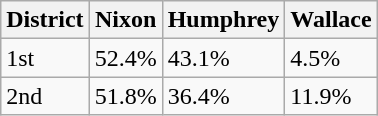<table class="wikitable sortable">
<tr>
<th>District</th>
<th>Nixon</th>
<th>Humphrey</th>
<th>Wallace</th>
</tr>
<tr>
<td>1st</td>
<td>52.4%</td>
<td>43.1%</td>
<td>4.5%</td>
</tr>
<tr>
<td>2nd</td>
<td>51.8%</td>
<td>36.4%</td>
<td>11.9%</td>
</tr>
</table>
